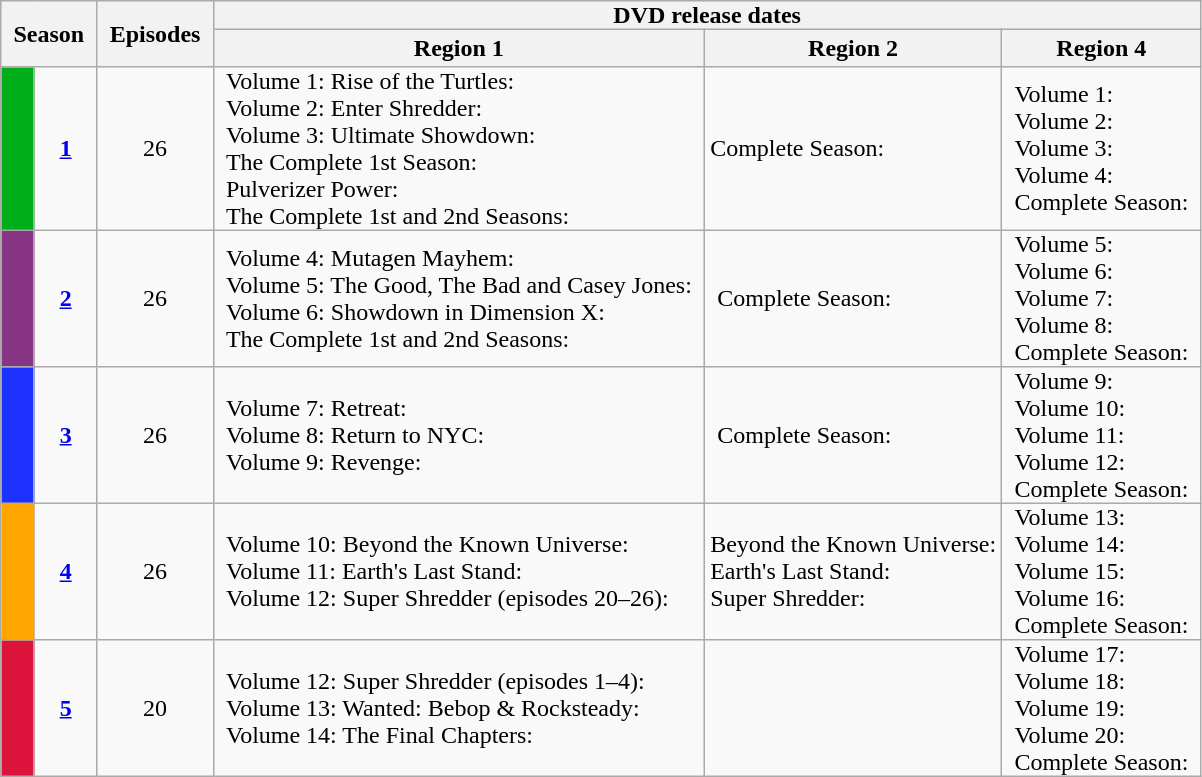<table class="wikitable">
<tr>
<th scope="col" style="padding:0 8px;" colspan="2" rowspan="2">Season</th>
<th scope="col" style="padding:0 8px;" rowspan="2">Episodes</th>
<th scope="col" style="padding:0 8px;" colspan="3">DVD release dates</th>
</tr>
<tr>
<th>Region 1</th>
<th>Region 2</th>
<th>Region 4</th>
</tr>
<tr>
<td style="width:15px; background:#00ae1a;"></td>
<td style="text-align:center;"><strong><a href='#'>1</a></strong></td>
<td style="text-align:center;">26</td>
<td style="padding: 0 8px;">Volume 1: Rise of the Turtles: <br>Volume 2: Enter Shredder: <br>Volume 3: Ultimate Showdown: <br>The Complete 1st Season: <br> Pulverizer Power: <br> The Complete 1st and 2nd Seasons: </td>
<td>Complete Season: </td>
<td style="padding: 0 8px;">Volume 1: <br>Volume 2: <br>Volume 3: <br>Volume 4: <br>Complete Season: </td>
</tr>
<tr>
<td style="width:15px; background:#883485;"></td>
<td style="text-align:center;"><strong><a href='#'>2</a></strong></td>
<td style="text-align:center;">26</td>
<td style="padding: 0 8px;">Volume 4: Mutagen Mayhem: <br>Volume 5: The Good, The Bad and Casey Jones: <br>Volume 6: Showdown in Dimension X: <br>The Complete 1st and 2nd Seasons: </td>
<td style="padding: 0 8px;">Complete Season: </td>
<td style="padding: 0 8px;">Volume 5: <br>Volume 6: <br>Volume 7: <br>Volume 8: <br>Complete Season: </td>
</tr>
<tr>
<td style="width:15px; background:#1e32ff;"></td>
<td style="text-align:center;"><strong><a href='#'>3</a></strong></td>
<td style="text-align:center;">26</td>
<td style="padding: 0 8px;">Volume 7: Retreat: <br> Volume 8: Return to NYC: <br> Volume 9: Revenge: </td>
<td style="padding: 0 8px;">Complete Season: </td>
<td style="padding: 0 8px;">Volume 9: <br>Volume 10: <br>Volume 11: <br>Volume 12: <br>Complete Season: </td>
</tr>
<tr>
<td style="width:15px; background:#ffa500;"></td>
<td style="text-align:center;"><strong><a href='#'>4</a></strong></td>
<td style="text-align:center;">26</td>
<td style="padding: 0 8px;">Volume 10: Beyond the Known Universe: <br>  Volume 11: Earth's Last Stand: <br>Volume 12: Super Shredder (episodes 20–26): </td>
<td>Beyond the Known Universe: <br>Earth's Last Stand: <br>Super Shredder: </td>
<td style="padding: 0 8px;">Volume 13: <br>Volume 14: <br>Volume 15: <br>Volume 16: <br>Complete Season: </td>
</tr>
<tr>
<td style="width:15px; background:#dc143c;"></td>
<td style="text-align:center;"><strong><a href='#'>5</a></strong></td>
<td style="text-align:center;">20</td>
<td style="padding: 0 8px;">Volume 12: Super Shredder (episodes 1–4): <br> Volume 13: Wanted: Bebop & Rocksteady: <br>Volume 14: The Final Chapters: </td>
<td></td>
<td style="padding: 0 8px;">Volume 17: <br>Volume 18: <br>Volume 19: <br>Volume 20: <br>Complete Season: </td>
</tr>
</table>
